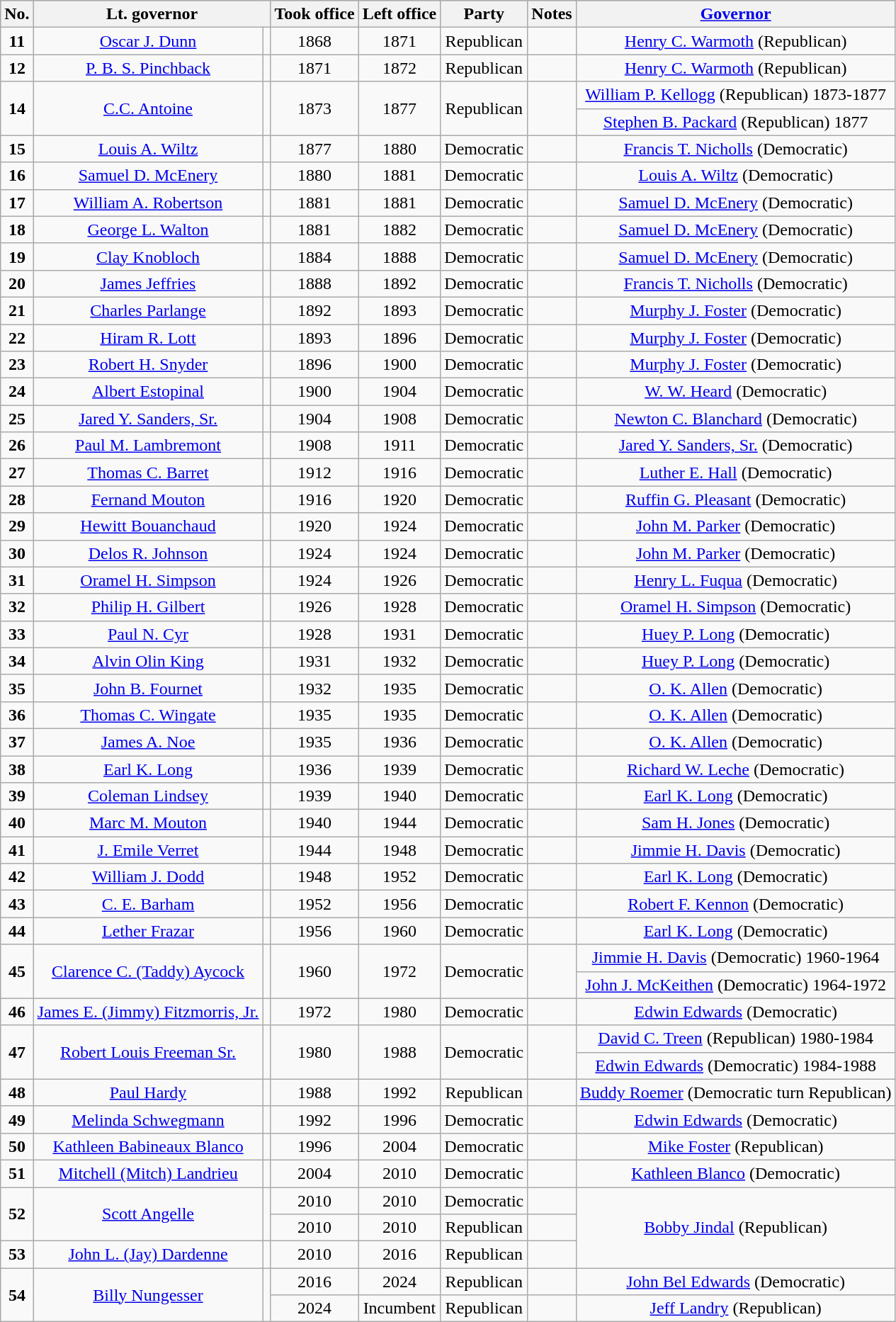<table class="wikitable" style="text-align:center">
<tr style="background:#cccccc">
<th>No.</th>
<th colspan=2>Lt. governor</th>
<th>Took office</th>
<th>Left office</th>
<th>Party</th>
<th>Notes</th>
<th><a href='#'>Governor</a></th>
</tr>
<tr>
<td><strong>11</strong></td>
<td><a href='#'>Oscar J. Dunn</a></td>
<td></td>
<td>1868</td>
<td>1871</td>
<td>Republican</td>
<td></td>
<td><a href='#'>Henry C. Warmoth</a> (Republican)</td>
</tr>
<tr>
<td><strong>12</strong></td>
<td><a href='#'>P. B. S. Pinchback</a></td>
<td></td>
<td>1871</td>
<td>1872</td>
<td>Republican</td>
<td></td>
<td><a href='#'>Henry C. Warmoth</a> (Republican)</td>
</tr>
<tr>
<td rowspan=2><strong>14</strong></td>
<td rowspan=2><a href='#'>C.C. Antoine</a></td>
<td rowspan=2></td>
<td rowspan=2>1873</td>
<td rowspan=2>1877</td>
<td rowspan=2>Republican</td>
<td rowspan=2></td>
<td><a href='#'>William P. Kellogg</a> (Republican) 1873-1877</td>
</tr>
<tr>
<td><a href='#'>Stephen B. Packard</a> (Republican) 1877</td>
</tr>
<tr>
<td><strong>15</strong></td>
<td><a href='#'>Louis A. Wiltz</a></td>
<td></td>
<td>1877</td>
<td>1880</td>
<td>Democratic</td>
<td></td>
<td><a href='#'>Francis T. Nicholls</a> (Democratic)</td>
</tr>
<tr>
<td><strong>16</strong></td>
<td><a href='#'>Samuel D. McEnery</a></td>
<td></td>
<td>1880</td>
<td>1881</td>
<td>Democratic</td>
<td></td>
<td><a href='#'>Louis A. Wiltz</a> (Democratic)</td>
</tr>
<tr>
<td><strong>17</strong></td>
<td><a href='#'>William A. Robertson</a></td>
<td></td>
<td>1881</td>
<td>1881</td>
<td>Democratic</td>
<td></td>
<td><a href='#'>Samuel D. McEnery</a> (Democratic)</td>
</tr>
<tr>
<td><strong>18</strong></td>
<td><a href='#'>George L. Walton</a></td>
<td></td>
<td>1881</td>
<td>1882</td>
<td>Democratic</td>
<td></td>
<td><a href='#'>Samuel D. McEnery</a> (Democratic)</td>
</tr>
<tr>
<td><strong>19</strong></td>
<td><a href='#'>Clay Knobloch</a></td>
<td></td>
<td>1884</td>
<td>1888</td>
<td>Democratic</td>
<td></td>
<td><a href='#'>Samuel D. McEnery</a> (Democratic)</td>
</tr>
<tr>
<td><strong>20</strong></td>
<td><a href='#'>James Jeffries</a></td>
<td></td>
<td>1888</td>
<td>1892</td>
<td>Democratic</td>
<td></td>
<td><a href='#'>Francis T. Nicholls</a> (Democratic)</td>
</tr>
<tr>
<td><strong>21</strong></td>
<td><a href='#'>Charles Parlange</a></td>
<td></td>
<td>1892</td>
<td>1893</td>
<td>Democratic</td>
<td></td>
<td><a href='#'>Murphy J. Foster</a> (Democratic)</td>
</tr>
<tr>
<td><strong>22</strong></td>
<td><a href='#'>Hiram R. Lott</a></td>
<td></td>
<td>1893</td>
<td>1896</td>
<td>Democratic</td>
<td></td>
<td><a href='#'>Murphy J. Foster</a> (Democratic)</td>
</tr>
<tr>
<td><strong>23</strong></td>
<td><a href='#'>Robert H. Snyder</a></td>
<td></td>
<td>1896</td>
<td>1900</td>
<td>Democratic</td>
<td></td>
<td><a href='#'>Murphy J. Foster</a> (Democratic)</td>
</tr>
<tr>
<td><strong>24</strong></td>
<td><a href='#'>Albert Estopinal</a></td>
<td></td>
<td>1900</td>
<td>1904</td>
<td>Democratic</td>
<td></td>
<td><a href='#'>W. W. Heard</a> (Democratic)</td>
</tr>
<tr>
<td><strong>25</strong></td>
<td><a href='#'>Jared Y. Sanders, Sr.</a></td>
<td></td>
<td>1904</td>
<td>1908</td>
<td>Democratic</td>
<td></td>
<td><a href='#'>Newton C. Blanchard</a> (Democratic)</td>
</tr>
<tr>
<td><strong>26</strong></td>
<td><a href='#'>Paul M. Lambremont</a></td>
<td></td>
<td>1908</td>
<td>1911</td>
<td>Democratic</td>
<td></td>
<td><a href='#'>Jared Y. Sanders, Sr.</a> (Democratic)</td>
</tr>
<tr>
<td><strong>27</strong></td>
<td><a href='#'>Thomas C. Barret</a></td>
<td></td>
<td>1912</td>
<td>1916</td>
<td>Democratic</td>
<td></td>
<td><a href='#'>Luther E. Hall</a> (Democratic)</td>
</tr>
<tr>
<td><strong>28</strong></td>
<td><a href='#'>Fernand Mouton</a></td>
<td></td>
<td>1916</td>
<td>1920</td>
<td>Democratic</td>
<td></td>
<td><a href='#'>Ruffin G. Pleasant</a> (Democratic)</td>
</tr>
<tr>
<td><strong>29</strong></td>
<td><a href='#'>Hewitt Bouanchaud</a></td>
<td></td>
<td>1920</td>
<td>1924</td>
<td>Democratic</td>
<td></td>
<td><a href='#'>John M. Parker</a> (Democratic)</td>
</tr>
<tr>
<td><strong>30</strong></td>
<td><a href='#'>Delos R. Johnson</a></td>
<td></td>
<td>1924</td>
<td>1924</td>
<td>Democratic</td>
<td></td>
<td><a href='#'>John M. Parker</a> (Democratic)</td>
</tr>
<tr>
<td><strong>31</strong></td>
<td><a href='#'>Oramel H. Simpson</a></td>
<td></td>
<td>1924</td>
<td>1926</td>
<td>Democratic</td>
<td></td>
<td><a href='#'>Henry L. Fuqua</a> (Democratic)</td>
</tr>
<tr>
<td><strong>32</strong></td>
<td><a href='#'>Philip H. Gilbert</a></td>
<td></td>
<td>1926</td>
<td>1928</td>
<td>Democratic</td>
<td></td>
<td><a href='#'>Oramel H. Simpson</a> (Democratic)</td>
</tr>
<tr>
<td><strong>33</strong></td>
<td><a href='#'>Paul N. Cyr</a></td>
<td></td>
<td>1928</td>
<td>1931</td>
<td>Democratic</td>
<td></td>
<td><a href='#'>Huey P. Long</a> (Democratic)</td>
</tr>
<tr>
<td><strong>34</strong></td>
<td><a href='#'>Alvin Olin King</a></td>
<td></td>
<td>1931</td>
<td>1932</td>
<td>Democratic</td>
<td></td>
<td><a href='#'>Huey P. Long</a> (Democratic)</td>
</tr>
<tr>
<td><strong>35</strong></td>
<td><a href='#'>John B. Fournet</a></td>
<td></td>
<td>1932</td>
<td>1935</td>
<td>Democratic</td>
<td></td>
<td><a href='#'>O. K. Allen</a> (Democratic)</td>
</tr>
<tr>
<td><strong>36</strong></td>
<td><a href='#'>Thomas C. Wingate</a></td>
<td></td>
<td>1935</td>
<td>1935</td>
<td>Democratic</td>
<td></td>
<td><a href='#'>O. K. Allen</a> (Democratic)</td>
</tr>
<tr>
<td><strong>37</strong></td>
<td><a href='#'>James A. Noe</a></td>
<td></td>
<td>1935</td>
<td>1936</td>
<td>Democratic</td>
<td></td>
<td><a href='#'>O. K. Allen</a> (Democratic)</td>
</tr>
<tr>
<td><strong>38</strong></td>
<td><a href='#'>Earl K. Long</a></td>
<td></td>
<td>1936</td>
<td>1939</td>
<td>Democratic</td>
<td></td>
<td><a href='#'>Richard W. Leche</a> (Democratic)</td>
</tr>
<tr>
<td><strong>39</strong></td>
<td><a href='#'>Coleman Lindsey</a></td>
<td></td>
<td>1939</td>
<td>1940</td>
<td>Democratic</td>
<td></td>
<td><a href='#'>Earl K. Long</a> (Democratic)</td>
</tr>
<tr>
<td><strong>40</strong></td>
<td><a href='#'>Marc M. Mouton</a></td>
<td></td>
<td>1940</td>
<td>1944</td>
<td>Democratic</td>
<td></td>
<td><a href='#'>Sam H. Jones</a> (Democratic)</td>
</tr>
<tr>
<td><strong>41</strong></td>
<td><a href='#'>J. Emile Verret</a></td>
<td></td>
<td>1944</td>
<td>1948</td>
<td>Democratic</td>
<td></td>
<td><a href='#'>Jimmie H. Davis</a> (Democratic)</td>
</tr>
<tr>
<td><strong>42</strong></td>
<td><a href='#'>William J. Dodd</a></td>
<td></td>
<td>1948</td>
<td>1952</td>
<td>Democratic</td>
<td></td>
<td><a href='#'>Earl K. Long</a> (Democratic)</td>
</tr>
<tr>
<td><strong>43</strong></td>
<td><a href='#'>C. E. Barham</a></td>
<td></td>
<td>1952</td>
<td>1956</td>
<td>Democratic</td>
<td></td>
<td><a href='#'>Robert F. Kennon</a> (Democratic)</td>
</tr>
<tr>
<td><strong>44</strong></td>
<td><a href='#'>Lether Frazar</a></td>
<td></td>
<td>1956</td>
<td>1960</td>
<td>Democratic</td>
<td></td>
<td><a href='#'>Earl K. Long</a> (Democratic)</td>
</tr>
<tr>
<td rowspan=2><strong>45</strong></td>
<td rowspan=2><a href='#'>Clarence C. (Taddy) Aycock</a></td>
<td rowspan=2></td>
<td rowspan=2>1960</td>
<td rowspan=2>1972</td>
<td rowspan=2>Democratic</td>
<td rowspan=2></td>
<td><a href='#'>Jimmie H. Davis</a> (Democratic) 1960-1964</td>
</tr>
<tr>
<td><a href='#'>John J. McKeithen</a> (Democratic) 1964-1972</td>
</tr>
<tr>
<td><strong>46</strong></td>
<td><a href='#'>James E. (Jimmy) Fitzmorris, Jr.</a></td>
<td></td>
<td>1972</td>
<td>1980</td>
<td>Democratic</td>
<td></td>
<td><a href='#'>Edwin Edwards</a> (Democratic)</td>
</tr>
<tr>
<td rowspan=2><strong>47</strong></td>
<td rowspan=2><a href='#'>Robert Louis Freeman Sr.</a></td>
<td rowspan=2></td>
<td rowspan=2>1980</td>
<td rowspan=2>1988</td>
<td rowspan=2>Democratic</td>
<td rowspan=2></td>
<td><a href='#'>David C. Treen</a> (Republican) 1980-1984</td>
</tr>
<tr>
<td><a href='#'>Edwin Edwards</a> (Democratic) 1984-1988</td>
</tr>
<tr>
<td><strong>48</strong></td>
<td><a href='#'>Paul Hardy</a></td>
<td></td>
<td>1988</td>
<td>1992</td>
<td>Republican</td>
<td></td>
<td><a href='#'>Buddy Roemer</a> (Democratic turn Republican)</td>
</tr>
<tr>
<td><strong>49</strong></td>
<td><a href='#'>Melinda Schwegmann</a></td>
<td></td>
<td>1992</td>
<td>1996</td>
<td>Democratic</td>
<td></td>
<td><a href='#'>Edwin Edwards</a> (Democratic)</td>
</tr>
<tr>
<td><strong>50</strong></td>
<td><a href='#'>Kathleen Babineaux Blanco</a></td>
<td></td>
<td>1996</td>
<td>2004</td>
<td>Democratic</td>
<td></td>
<td><a href='#'>Mike Foster</a> (Republican)</td>
</tr>
<tr>
<td rowspan=2><strong>51</strong></td>
<td rowspan=2><a href='#'>Mitchell (Mitch) Landrieu</a></td>
<td rowspan=2></td>
<td rowspan=2>2004</td>
<td rowspan=2>2010</td>
<td rowspan=2>Democratic</td>
<td rowspan=2></td>
<td><a href='#'>Kathleen Blanco</a> (Democratic)</td>
</tr>
<tr>
<td rowspan=4><a href='#'>Bobby Jindal</a> (Republican)</td>
</tr>
<tr>
<td rowspan=2><strong>52</strong></td>
<td rowspan=2><a href='#'>Scott Angelle</a></td>
<td rowspan=2></td>
<td>2010</td>
<td>2010</td>
<td>Democratic</td>
<td></td>
</tr>
<tr>
<td>2010</td>
<td>2010</td>
<td>Republican</td>
<td></td>
</tr>
<tr>
<td><strong>53</strong></td>
<td><a href='#'>John L. (Jay) Dardenne</a></td>
<td></td>
<td>2010</td>
<td>2016</td>
<td>Republican</td>
<td></td>
</tr>
<tr>
<td rowspan=2><strong>54</strong></td>
<td rowspan=2><a href='#'>Billy Nungesser</a></td>
<td rowspan=2></td>
<td>2016</td>
<td>2024</td>
<td>Republican</td>
<td></td>
<td><a href='#'>John Bel Edwards</a> (Democratic)</td>
</tr>
<tr>
<td>2024</td>
<td>Incumbent</td>
<td>Republican</td>
<td></td>
<td><a href='#'>Jeff Landry</a> (Republican)</td>
</tr>
</table>
